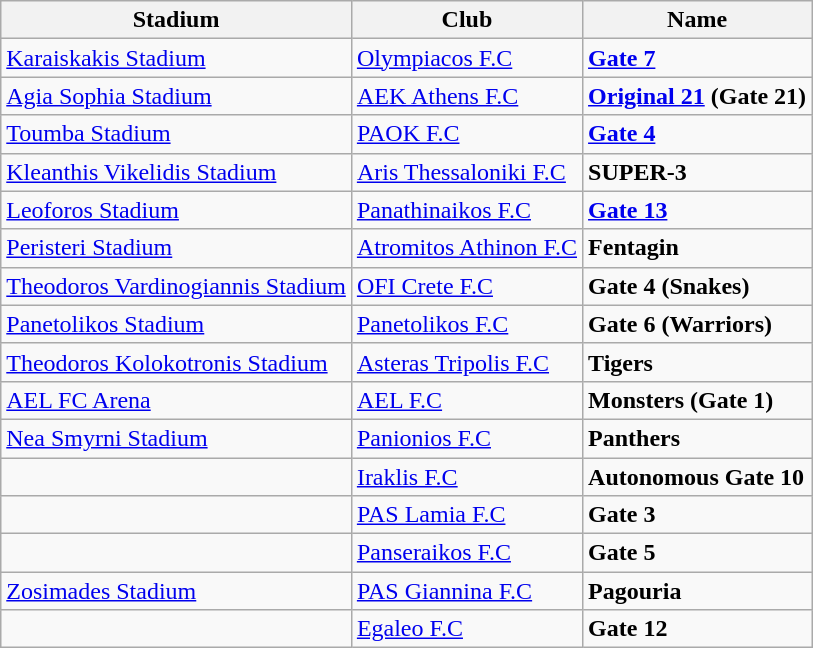<table class="wikitable">
<tr>
<th>Stadium</th>
<th>Club</th>
<th>Name</th>
</tr>
<tr>
<td><a href='#'>Karaiskakis Stadium</a></td>
<td><a href='#'>Olympiacos F.C</a></td>
<td><a href='#'><strong>Gate 7</strong></a></td>
</tr>
<tr>
<td><a href='#'>Agia Sophia Stadium</a></td>
<td><a href='#'>AEK Athens F.C</a></td>
<td><strong><a href='#'>Original 21</a> (Gate 21)</strong></td>
</tr>
<tr>
<td><a href='#'>Toumba Stadium</a></td>
<td><a href='#'>PAOK F.C</a></td>
<td><strong><a href='#'>Gate 4</a></strong></td>
</tr>
<tr>
<td><a href='#'>Kleanthis Vikelidis Stadium</a></td>
<td><a href='#'>Aris Thessaloniki F.C</a></td>
<td><strong>SUPER-3</strong></td>
</tr>
<tr>
<td><a href='#'>Leoforos Stadium</a></td>
<td><a href='#'>Panathinaikos F.C</a></td>
<td><strong><a href='#'>Gate 13</a></strong></td>
</tr>
<tr>
<td><a href='#'>Peristeri Stadium</a></td>
<td><a href='#'>Atromitos Athinon F.C</a></td>
<td><strong>Fentagin</strong></td>
</tr>
<tr>
<td><a href='#'>Theodoros Vardinogiannis Stadium</a></td>
<td><a href='#'>OFI Crete F.C</a></td>
<td><strong>Gate 4 (Snakes)</strong></td>
</tr>
<tr>
<td><a href='#'>Panetolikos Stadium</a></td>
<td><a href='#'>Panetolikos F.C</a></td>
<td><strong>Gate 6 (Warriors)</strong></td>
</tr>
<tr>
<td><a href='#'>Theodoros Kolokotronis Stadium</a></td>
<td><a href='#'>Asteras Tripolis F.C</a></td>
<td><strong>Tigers</strong></td>
</tr>
<tr>
<td><a href='#'>AEL FC Arena</a></td>
<td><a href='#'>AEL F.C</a></td>
<td><strong>Monsters (Gate 1)</strong></td>
</tr>
<tr>
<td><a href='#'>Nea Smyrni Stadium</a></td>
<td><a href='#'>Panionios F.C</a></td>
<td><strong>Panthers</strong></td>
</tr>
<tr>
<td></td>
<td><a href='#'>Iraklis F.C</a></td>
<td><strong>Autonomous Gate 10</strong></td>
</tr>
<tr>
<td></td>
<td><a href='#'>PAS Lamia F.C</a></td>
<td><strong>Gate 3</strong></td>
</tr>
<tr>
<td></td>
<td><a href='#'>Panseraikos F.C</a></td>
<td><strong>Gate 5</strong></td>
</tr>
<tr>
<td><a href='#'>Zosimades Stadium</a></td>
<td><a href='#'>PAS Giannina F.C</a></td>
<td><strong>Pagouria</strong></td>
</tr>
<tr>
<td></td>
<td><a href='#'>Egaleo F.C</a></td>
<td><strong>Gate 12</strong></td>
</tr>
</table>
